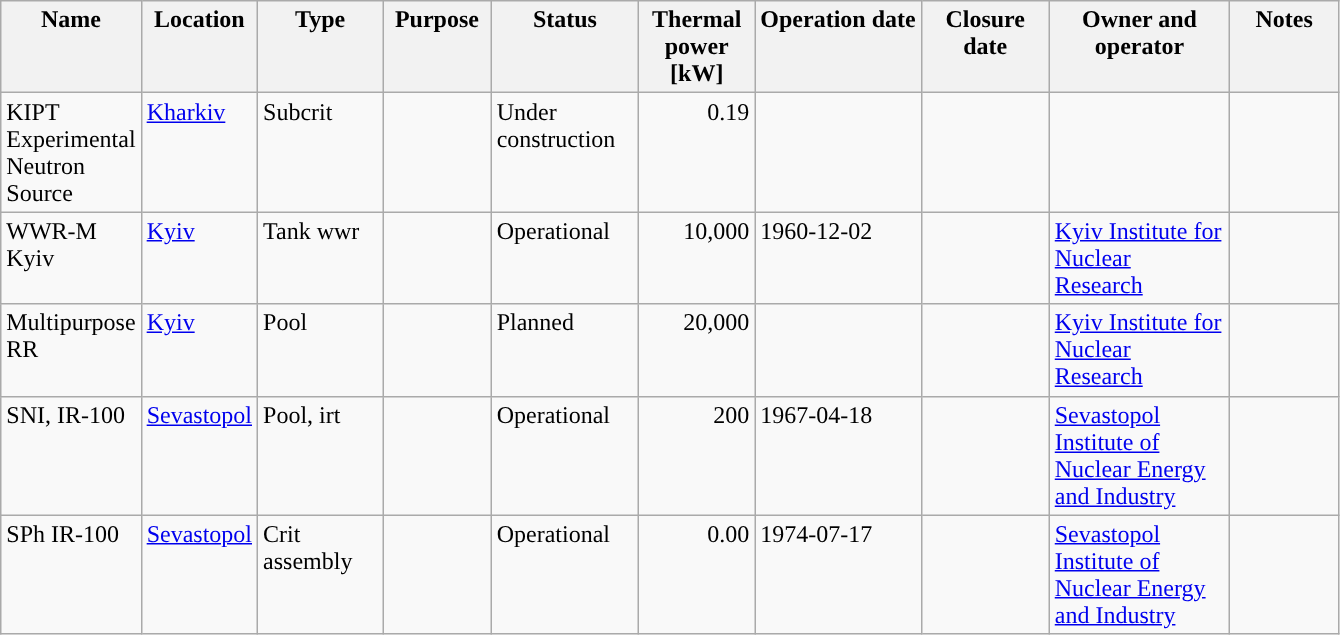<table class="wikitable" >
<tr valign="top">
<th width="80">Name</th>
<th width="65">Location</th>
<th width="76">Type</th>
<th width="65">Purpose</th>
<th width="91">Status</th>
<th width="70“">Thermal power [kW]</th>
<th width=„67“>Operation date</th>
<th width="78“">Closure date</th>
<th width="113“">Owner and operator</th>
<th width="65">Notes</th>
</tr>
<tr valign="top">
<td>KIPT Experimental Neutron Source</td>
<td><a href='#'>Kharkiv</a></td>
<td>Subcrit</td>
<td></td>
<td>Under construction</td>
<td align="right">0.19</td>
<td> </td>
<td></td>
<td></td>
<td></td>
</tr>
<tr valign="top">
<td>WWR-M Kyiv</td>
<td><a href='#'>Kyiv</a></td>
<td>Tank wwr</td>
<td></td>
<td>Operational</td>
<td align="right">10,000</td>
<td>1960-12-02</td>
<td></td>
<td><a href='#'>Kyiv Institute for Nuclear Research</a></td>
<td></td>
</tr>
<tr valign="top">
<td>Multipurpose RR</td>
<td><a href='#'>Kyiv</a></td>
<td>Pool</td>
<td></td>
<td>Planned</td>
<td align="right">20,000</td>
<td> </td>
<td></td>
<td><a href='#'>Kyiv Institute for Nuclear Research</a></td>
<td></td>
</tr>
<tr valign="top">
<td>SNI, IR-100</td>
<td><a href='#'>Sevastopol</a></td>
<td>Pool, irt</td>
<td></td>
<td>Operational</td>
<td align="right">200</td>
<td>1967-04-18</td>
<td></td>
<td><a href='#'>Sevastopol Institute of Nuclear Energy and Industry</a></td>
<td></td>
</tr>
<tr valign="top">
<td>SPh IR-100</td>
<td><a href='#'>Sevastopol</a></td>
<td>Crit assembly</td>
<td></td>
<td>Operational</td>
<td align="right">0.00</td>
<td>1974-07-17</td>
<td></td>
<td><a href='#'>Sevastopol Institute of Nuclear Energy and Industry</a></td>
<td></td>
</tr>
</table>
